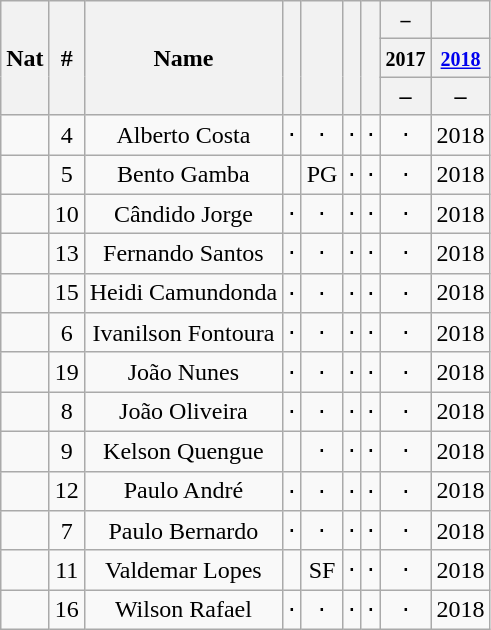<table class="wikitable plainrowheaders sortable" style="text-align:center">
<tr>
<th scope="col" rowspan="3">Nat</th>
<th scope="col" rowspan="3">#</th>
<th scope="col" rowspan="3">Name</th>
<th scope="col" rowspan="3"></th>
<th scope="col" rowspan="3"></th>
<th scope="col" rowspan="3"></th>
<th scope="col" rowspan="3"></th>
<th colspan="1"><small>–</small></th>
<th colspan="1"><small></small></th>
</tr>
<tr>
<th colspan="1"><small>2017</small></th>
<th colspan="1"><small><a href='#'>2018</a></small></th>
</tr>
<tr>
<th scope="col" rowspan="1">–</th>
<th scope="col" rowspan="1">–</th>
</tr>
<tr>
<td></td>
<td data-sort-value="04">4</td>
<td>Alberto Costa</td>
<td>⋅</td>
<td>⋅</td>
<td>⋅</td>
<td>⋅</td>
<td>⋅</td>
<td>2018</td>
</tr>
<tr>
<td></td>
<td data-sort-value="05">5</td>
<td>Bento Gamba</td>
<td></td>
<td data-sort-value="1">PG</td>
<td>⋅</td>
<td>⋅</td>
<td>⋅</td>
<td>2018</td>
</tr>
<tr>
<td></td>
<td>10</td>
<td data-sort-value="Candido">Cândido Jorge</td>
<td>⋅</td>
<td>⋅</td>
<td>⋅</td>
<td>⋅</td>
<td>⋅</td>
<td>2018</td>
</tr>
<tr>
<td></td>
<td>13</td>
<td>Fernando Santos</td>
<td>⋅</td>
<td>⋅</td>
<td>⋅</td>
<td>⋅</td>
<td>⋅</td>
<td>2018</td>
</tr>
<tr>
<td></td>
<td>15</td>
<td>Heidi Camundonda</td>
<td>⋅</td>
<td>⋅</td>
<td>⋅</td>
<td>⋅</td>
<td>⋅</td>
<td>2018</td>
</tr>
<tr>
<td></td>
<td data-sort-value="06">6</td>
<td>Ivanilson Fontoura</td>
<td>⋅</td>
<td>⋅</td>
<td>⋅</td>
<td>⋅</td>
<td>⋅</td>
<td>2018</td>
</tr>
<tr>
<td></td>
<td>19</td>
<td data-sort-value="Joao N">João Nunes</td>
<td>⋅</td>
<td>⋅</td>
<td>⋅</td>
<td>⋅</td>
<td>⋅</td>
<td>2018</td>
</tr>
<tr>
<td></td>
<td data-sort-value="08">8</td>
<td data-sort-value="Joao O">João Oliveira</td>
<td>⋅</td>
<td>⋅</td>
<td>⋅</td>
<td>⋅</td>
<td>⋅</td>
<td>2018</td>
</tr>
<tr>
<td></td>
<td data-sort-value="09">9</td>
<td>Kelson Quengue</td>
<td></td>
<td>⋅</td>
<td>⋅</td>
<td>⋅</td>
<td>⋅</td>
<td>2018</td>
</tr>
<tr>
<td></td>
<td>12</td>
<td>Paulo André</td>
<td>⋅</td>
<td>⋅</td>
<td>⋅</td>
<td>⋅</td>
<td>⋅</td>
<td>2018</td>
</tr>
<tr>
<td></td>
<td data-sort-value="07">7</td>
<td>Paulo Bernardo</td>
<td>⋅</td>
<td>⋅</td>
<td>⋅</td>
<td>⋅</td>
<td>⋅</td>
<td>2018</td>
</tr>
<tr>
<td></td>
<td>11</td>
<td>Valdemar Lopes</td>
<td></td>
<td data-sort-value="3">SF</td>
<td>⋅</td>
<td>⋅</td>
<td>⋅</td>
<td>2018</td>
</tr>
<tr>
<td></td>
<td>16</td>
<td>Wilson Rafael</td>
<td>⋅</td>
<td>⋅</td>
<td>⋅</td>
<td>⋅</td>
<td>⋅</td>
<td>2018</td>
</tr>
</table>
